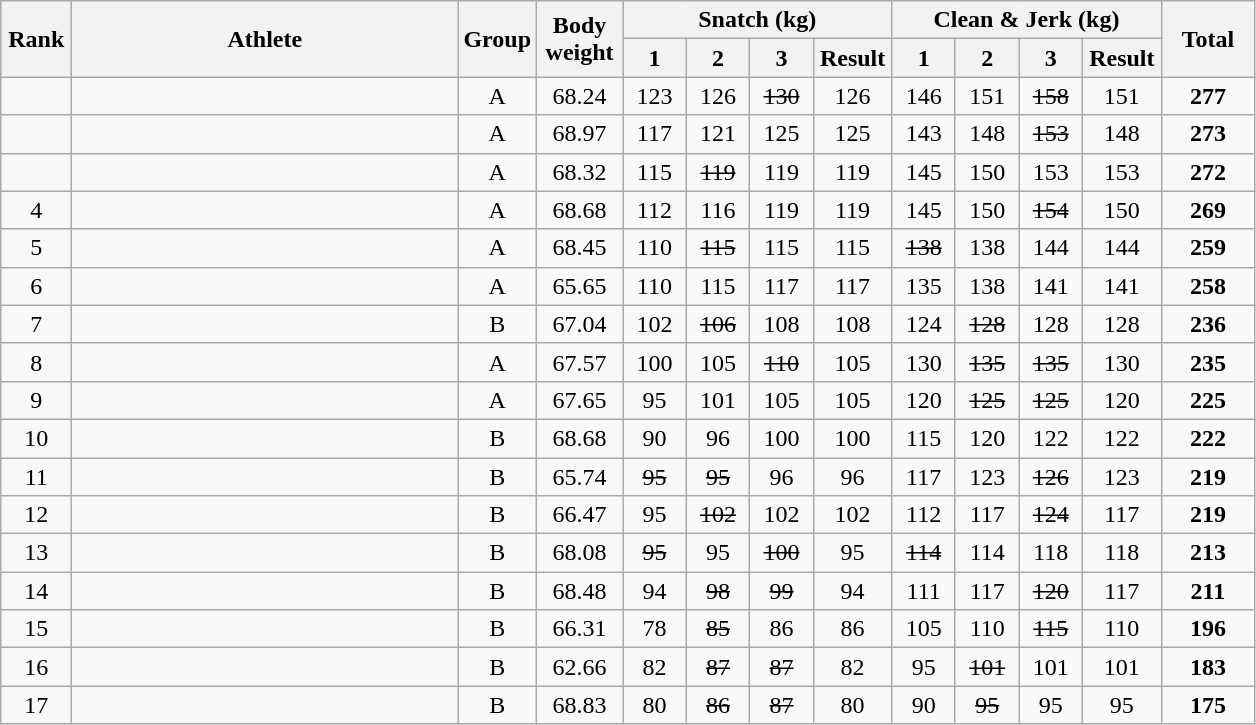<table class = "wikitable" style="text-align:center;">
<tr>
<th rowspan=2 width=40>Rank</th>
<th rowspan=2 width=250>Athlete</th>
<th rowspan=2 width=40>Group</th>
<th rowspan=2 width=50>Body weight</th>
<th colspan=4>Snatch (kg)</th>
<th colspan=4>Clean & Jerk (kg)</th>
<th rowspan=2 width=55>Total</th>
</tr>
<tr>
<th width=35>1</th>
<th width=35>2</th>
<th width=35>3</th>
<th width=45>Result</th>
<th width=35>1</th>
<th width=35>2</th>
<th width=35>3</th>
<th width=45>Result</th>
</tr>
<tr>
<td></td>
<td align=left></td>
<td>A</td>
<td>68.24</td>
<td>123</td>
<td>126</td>
<td><s>130</s></td>
<td>126</td>
<td>146</td>
<td>151</td>
<td><s>158</s></td>
<td>151</td>
<td><strong>277</strong></td>
</tr>
<tr>
<td></td>
<td align=left></td>
<td>A</td>
<td>68.97</td>
<td>117</td>
<td>121</td>
<td>125</td>
<td>125</td>
<td>143</td>
<td>148</td>
<td><s>153</s></td>
<td>148</td>
<td><strong>273</strong></td>
</tr>
<tr>
<td></td>
<td align=left></td>
<td>A</td>
<td>68.32</td>
<td>115</td>
<td><s>119</s></td>
<td>119</td>
<td>119</td>
<td>145</td>
<td>150</td>
<td>153</td>
<td>153</td>
<td><strong>272</strong></td>
</tr>
<tr>
<td>4</td>
<td align=left></td>
<td>A</td>
<td>68.68</td>
<td>112</td>
<td>116</td>
<td>119</td>
<td>119</td>
<td>145</td>
<td>150</td>
<td><s>154</s></td>
<td>150</td>
<td><strong>269</strong></td>
</tr>
<tr>
<td>5</td>
<td align=left></td>
<td>A</td>
<td>68.45</td>
<td>110</td>
<td><s>115</s></td>
<td>115</td>
<td>115</td>
<td><s>138</s></td>
<td>138</td>
<td>144</td>
<td>144</td>
<td><strong>259</strong></td>
</tr>
<tr>
<td>6</td>
<td align=left></td>
<td>A</td>
<td>65.65</td>
<td>110</td>
<td>115</td>
<td>117</td>
<td>117</td>
<td>135</td>
<td>138</td>
<td>141</td>
<td>141</td>
<td><strong>258</strong></td>
</tr>
<tr>
<td>7</td>
<td align=left></td>
<td>B</td>
<td>67.04</td>
<td>102</td>
<td><s>106</s></td>
<td>108</td>
<td>108</td>
<td>124</td>
<td><s>128</s></td>
<td>128</td>
<td>128</td>
<td><strong>236</strong></td>
</tr>
<tr>
<td>8</td>
<td align=left></td>
<td>A</td>
<td>67.57</td>
<td>100</td>
<td>105</td>
<td><s>110</s></td>
<td>105</td>
<td>130</td>
<td><s>135</s></td>
<td><s>135</s></td>
<td>130</td>
<td><strong>235</strong></td>
</tr>
<tr>
<td>9</td>
<td align=left></td>
<td>A</td>
<td>67.65</td>
<td>95</td>
<td>101</td>
<td>105</td>
<td>105</td>
<td>120</td>
<td><s>125</s></td>
<td><s>125</s></td>
<td>120</td>
<td><strong>225</strong></td>
</tr>
<tr>
<td>10</td>
<td align=left></td>
<td>B</td>
<td>68.68</td>
<td>90</td>
<td>96</td>
<td>100</td>
<td>100</td>
<td>115</td>
<td>120</td>
<td>122</td>
<td>122</td>
<td><strong>222</strong></td>
</tr>
<tr>
<td>11</td>
<td align=left></td>
<td>B</td>
<td>65.74</td>
<td><s>95</s></td>
<td><s>95</s></td>
<td>96</td>
<td>96</td>
<td>117</td>
<td>123</td>
<td><s>126</s></td>
<td>123</td>
<td><strong>219</strong></td>
</tr>
<tr>
<td>12</td>
<td align=left></td>
<td>B</td>
<td>66.47</td>
<td>95</td>
<td><s>102</s></td>
<td>102</td>
<td>102</td>
<td>112</td>
<td>117</td>
<td><s>124</s></td>
<td>117</td>
<td><strong>219</strong></td>
</tr>
<tr>
<td>13</td>
<td align=left></td>
<td>B</td>
<td>68.08</td>
<td><s>95</s></td>
<td>95</td>
<td><s>100</s></td>
<td>95</td>
<td><s>114</s></td>
<td>114</td>
<td>118</td>
<td>118</td>
<td><strong>213</strong></td>
</tr>
<tr>
<td>14</td>
<td align=left></td>
<td>B</td>
<td>68.48</td>
<td>94</td>
<td><s>98</s></td>
<td><s>99</s></td>
<td>94</td>
<td>111</td>
<td>117</td>
<td><s>120</s></td>
<td>117</td>
<td><strong>211</strong></td>
</tr>
<tr>
<td>15</td>
<td align=left></td>
<td>B</td>
<td>66.31</td>
<td>78</td>
<td><s>85</s></td>
<td>86</td>
<td>86</td>
<td>105</td>
<td>110</td>
<td><s>115</s></td>
<td>110</td>
<td><strong>196</strong></td>
</tr>
<tr>
<td>16</td>
<td align=left></td>
<td>B</td>
<td>62.66</td>
<td>82</td>
<td><s>87</s></td>
<td><s>87</s></td>
<td>82</td>
<td>95</td>
<td><s>101</s></td>
<td>101</td>
<td>101</td>
<td><strong>183</strong></td>
</tr>
<tr>
<td>17</td>
<td align=left></td>
<td>B</td>
<td>68.83</td>
<td>80</td>
<td><s>86</s></td>
<td><s>87</s></td>
<td>80</td>
<td>90</td>
<td><s>95</s></td>
<td>95</td>
<td>95</td>
<td><strong>175</strong></td>
</tr>
</table>
